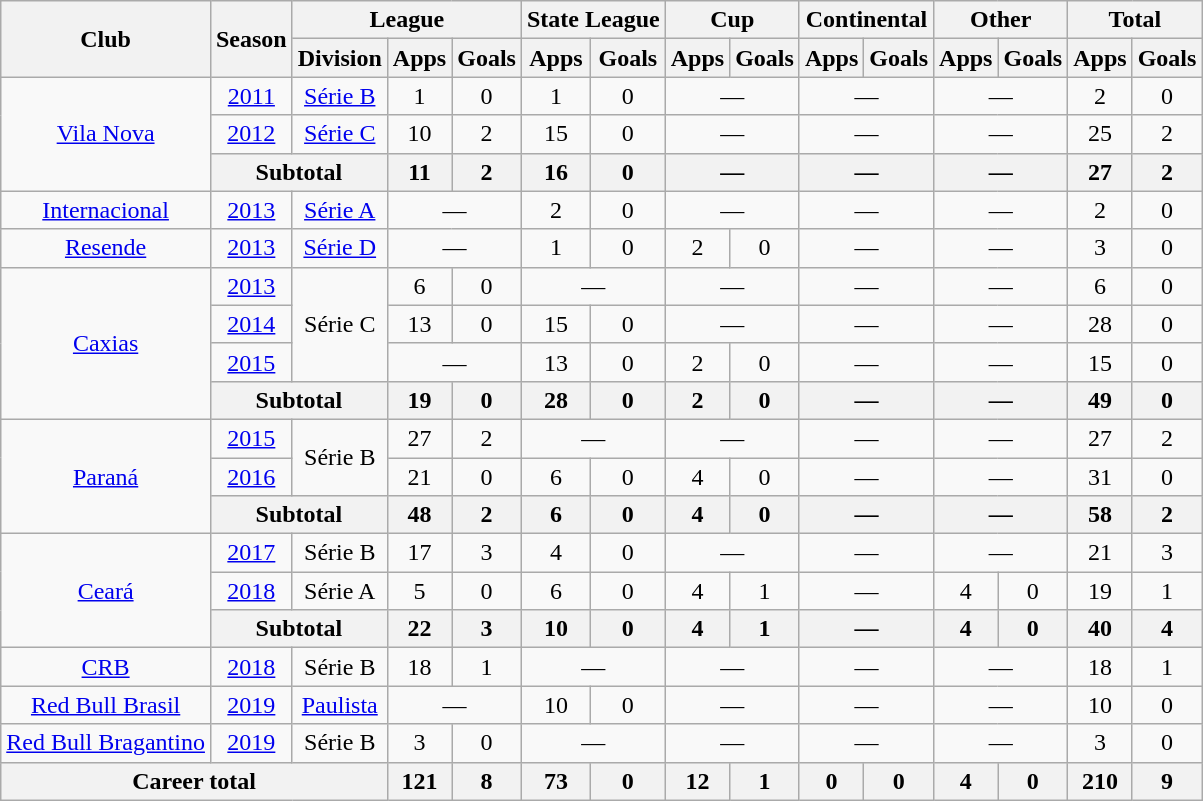<table class="wikitable" style="text-align: center;">
<tr>
<th rowspan="2">Club</th>
<th rowspan="2">Season</th>
<th colspan="3">League</th>
<th colspan="2">State League</th>
<th colspan="2">Cup</th>
<th colspan="2">Continental</th>
<th colspan="2">Other</th>
<th colspan="2">Total</th>
</tr>
<tr>
<th>Division</th>
<th>Apps</th>
<th>Goals</th>
<th>Apps</th>
<th>Goals</th>
<th>Apps</th>
<th>Goals</th>
<th>Apps</th>
<th>Goals</th>
<th>Apps</th>
<th>Goals</th>
<th>Apps</th>
<th>Goals</th>
</tr>
<tr>
<td rowspan=3 align="center"><a href='#'>Vila Nova</a></td>
<td><a href='#'>2011</a></td>
<td><a href='#'>Série B</a></td>
<td>1</td>
<td>0</td>
<td>1</td>
<td>0</td>
<td colspan="2">—</td>
<td colspan="2">—</td>
<td colspan="2">—</td>
<td>2</td>
<td>0</td>
</tr>
<tr>
<td><a href='#'>2012</a></td>
<td><a href='#'>Série C</a></td>
<td>10</td>
<td>2</td>
<td>15</td>
<td>0</td>
<td colspan="2">—</td>
<td colspan="2">—</td>
<td colspan="2">—</td>
<td>25</td>
<td>2</td>
</tr>
<tr>
<th colspan="2">Subtotal</th>
<th>11</th>
<th>2</th>
<th>16</th>
<th>0</th>
<th colspan="2">—</th>
<th colspan="2">—</th>
<th colspan="2">—</th>
<th>27</th>
<th>2</th>
</tr>
<tr>
<td align="center"><a href='#'>Internacional</a></td>
<td><a href='#'>2013</a></td>
<td><a href='#'>Série A</a></td>
<td colspan="2">—</td>
<td>2</td>
<td>0</td>
<td colspan="2">—</td>
<td colspan="2">—</td>
<td colspan="2">—</td>
<td>2</td>
<td>0</td>
</tr>
<tr>
<td align="center"><a href='#'>Resende</a></td>
<td><a href='#'>2013</a></td>
<td><a href='#'>Série D</a></td>
<td colspan="2">—</td>
<td>1</td>
<td>0</td>
<td>2</td>
<td>0</td>
<td colspan="2">—</td>
<td colspan="2">—</td>
<td>3</td>
<td>0</td>
</tr>
<tr>
<td rowspan=4 align="center"><a href='#'>Caxias</a></td>
<td><a href='#'>2013</a></td>
<td rowspan=3>Série C</td>
<td>6</td>
<td>0</td>
<td colspan="2">—</td>
<td colspan="2">—</td>
<td colspan="2">—</td>
<td colspan="2">—</td>
<td>6</td>
<td>0</td>
</tr>
<tr>
<td><a href='#'>2014</a></td>
<td>13</td>
<td>0</td>
<td>15</td>
<td>0</td>
<td colspan="2">—</td>
<td colspan="2">—</td>
<td colspan="2">—</td>
<td>28</td>
<td>0</td>
</tr>
<tr>
<td><a href='#'>2015</a></td>
<td colspan="2">—</td>
<td>13</td>
<td>0</td>
<td>2</td>
<td>0</td>
<td colspan="2">—</td>
<td colspan="2">—</td>
<td>15</td>
<td>0</td>
</tr>
<tr>
<th colspan="2">Subtotal</th>
<th>19</th>
<th>0</th>
<th>28</th>
<th>0</th>
<th>2</th>
<th>0</th>
<th colspan="2">—</th>
<th colspan="2">—</th>
<th>49</th>
<th>0</th>
</tr>
<tr>
<td rowspan=3 align="center"><a href='#'>Paraná</a></td>
<td><a href='#'>2015</a></td>
<td rowspan=2>Série B</td>
<td>27</td>
<td>2</td>
<td colspan="2">—</td>
<td colspan="2">—</td>
<td colspan="2">—</td>
<td colspan="2">—</td>
<td>27</td>
<td>2</td>
</tr>
<tr>
<td><a href='#'>2016</a></td>
<td>21</td>
<td>0</td>
<td>6</td>
<td>0</td>
<td>4</td>
<td>0</td>
<td colspan="2">—</td>
<td colspan="2">—</td>
<td>31</td>
<td>0</td>
</tr>
<tr>
<th colspan="2">Subtotal</th>
<th>48</th>
<th>2</th>
<th>6</th>
<th>0</th>
<th>4</th>
<th>0</th>
<th colspan="2">—</th>
<th colspan="2">—</th>
<th>58</th>
<th>2</th>
</tr>
<tr>
<td rowspan=3 align="center"><a href='#'>Ceará</a></td>
<td><a href='#'>2017</a></td>
<td>Série B</td>
<td>17</td>
<td>3</td>
<td>4</td>
<td>0</td>
<td colspan="2">—</td>
<td colspan="2">—</td>
<td colspan="2">—</td>
<td>21</td>
<td>3</td>
</tr>
<tr>
<td><a href='#'>2018</a></td>
<td>Série A</td>
<td>5</td>
<td>0</td>
<td>6</td>
<td>0</td>
<td>4</td>
<td>1</td>
<td colspan="2">—</td>
<td>4</td>
<td>0</td>
<td>19</td>
<td>1</td>
</tr>
<tr>
<th colspan="2">Subtotal</th>
<th>22</th>
<th>3</th>
<th>10</th>
<th>0</th>
<th>4</th>
<th>1</th>
<th colspan="2">—</th>
<th>4</th>
<th>0</th>
<th>40</th>
<th>4</th>
</tr>
<tr>
<td align=center><a href='#'>CRB</a></td>
<td><a href='#'>2018</a></td>
<td>Série B</td>
<td>18</td>
<td>1</td>
<td colspan="2">—</td>
<td colspan="2">—</td>
<td colspan="2">—</td>
<td colspan="2">—</td>
<td>18</td>
<td>1</td>
</tr>
<tr>
<td align=center><a href='#'>Red Bull Brasil</a></td>
<td><a href='#'>2019</a></td>
<td><a href='#'>Paulista</a></td>
<td colspan=2>—</td>
<td>10</td>
<td>0</td>
<td colspan=2>—</td>
<td colspan=2>—</td>
<td colspan=2>—</td>
<td>10</td>
<td>0</td>
</tr>
<tr>
<td align=center><a href='#'>Red Bull Bragantino</a></td>
<td><a href='#'>2019</a></td>
<td>Série B</td>
<td>3</td>
<td>0</td>
<td colspan=2>—</td>
<td colspan=2>—</td>
<td colspan=2>—</td>
<td colspan=2>—</td>
<td>3</td>
<td>0</td>
</tr>
<tr>
<th colspan="3"><strong>Career total</strong></th>
<th>121</th>
<th>8</th>
<th>73</th>
<th>0</th>
<th>12</th>
<th>1</th>
<th>0</th>
<th>0</th>
<th>4</th>
<th>0</th>
<th>210</th>
<th>9</th>
</tr>
</table>
